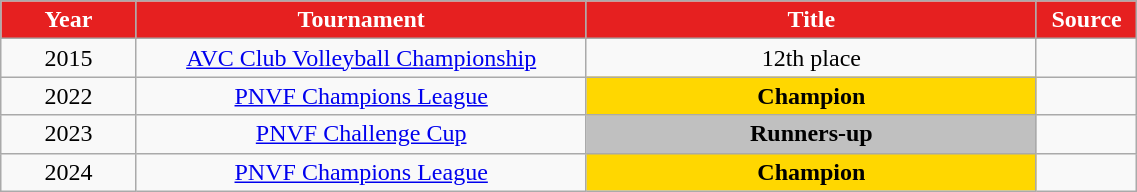<table class="wikitable" style="width:60%;">
<tr>
<th width=70px style="background: #E62020; color: white; text-align: center"><strong>Year</strong></th>
<th width=250px style="background: #E62020; color: White"><strong>Tournament</strong></th>
<th width=250px style="background: #E62020; color: White"><strong>Title</strong></th>
<th width=50px style="background: #E62020; color: White"><strong>Source</strong></th>
</tr>
<tr align=center>
<td>2015</td>
<td><a href='#'>AVC Club Volleyball Championship</a></td>
<td>12th place</td>
<td></td>
</tr>
<tr align=center>
<td>2022</td>
<td><a href='#'>PNVF Champions League</a></td>
<td style="background:gold"><strong>Champion</strong></td>
<td></td>
</tr>
<tr align=center>
<td>2023</td>
<td><a href='#'>PNVF Challenge Cup</a></td>
<td style="background:silver"><strong>Runners-up</strong></td>
<td></td>
</tr>
<tr align=center>
<td>2024</td>
<td><a href='#'>PNVF Champions League</a></td>
<td style="background:gold"><strong>Champion</strong></td>
<td></td>
</tr>
</table>
